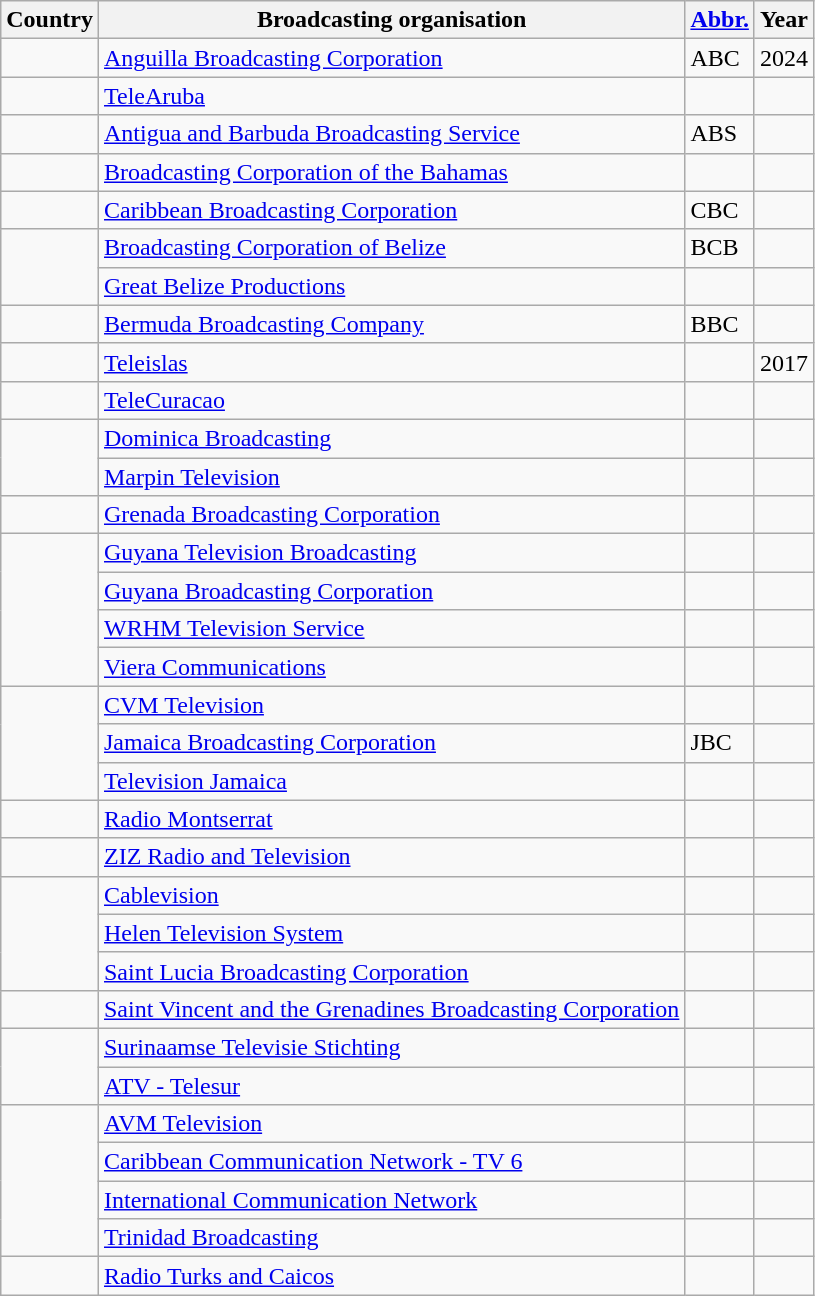<table class="wikitable">
<tr>
<th>Country</th>
<th>Broadcasting organisation</th>
<th><a href='#'>Abbr.</a></th>
<th>Year</th>
</tr>
<tr>
<td align="left"></td>
<td><a href='#'>Anguilla Broadcasting Corporation</a></td>
<td>ABC</td>
<td>2024</td>
</tr>
<tr>
<td align="left"></td>
<td><a href='#'>TeleAruba</a></td>
<td></td>
<td></td>
</tr>
<tr>
<td align="left"></td>
<td><a href='#'>Antigua and Barbuda Broadcasting Service</a></td>
<td>ABS</td>
<td></td>
</tr>
<tr>
<td align="left"></td>
<td><a href='#'>Broadcasting Corporation of the Bahamas</a></td>
<td></td>
<td></td>
</tr>
<tr>
<td align="left"></td>
<td><a href='#'>Caribbean Broadcasting Corporation</a></td>
<td>CBC</td>
<td></td>
</tr>
<tr>
<td rowspan="2" align="left"></td>
<td><a href='#'>Broadcasting Corporation of Belize</a></td>
<td>BCB</td>
<td></td>
</tr>
<tr>
<td><a href='#'>Great Belize Productions</a></td>
<td></td>
<td></td>
</tr>
<tr>
<td align="left"></td>
<td><a href='#'>Bermuda Broadcasting Company</a></td>
<td>BBC</td>
<td></td>
</tr>
<tr>
<td align="left"></td>
<td><a href='#'>Teleislas</a></td>
<td></td>
<td>2017</td>
</tr>
<tr>
<td align="left"></td>
<td><a href='#'>TeleCuracao</a></td>
<td></td>
<td></td>
</tr>
<tr>
<td rowspan="2" align="left"></td>
<td><a href='#'>Dominica Broadcasting</a></td>
<td></td>
<td></td>
</tr>
<tr>
<td><a href='#'>Marpin Television</a></td>
<td></td>
<td></td>
</tr>
<tr>
<td align="left"></td>
<td><a href='#'>Grenada Broadcasting Corporation</a></td>
<td></td>
<td></td>
</tr>
<tr>
<td rowspan="4" align="left"></td>
<td><a href='#'>Guyana Television Broadcasting</a></td>
<td></td>
<td></td>
</tr>
<tr>
<td><a href='#'>Guyana Broadcasting Corporation</a></td>
<td></td>
<td></td>
</tr>
<tr>
<td><a href='#'>WRHM Television Service</a></td>
<td></td>
<td></td>
</tr>
<tr>
<td><a href='#'>Viera Communications</a></td>
<td></td>
<td></td>
</tr>
<tr>
<td rowspan="3" align="left"></td>
<td><a href='#'>CVM Television</a></td>
<td></td>
<td></td>
</tr>
<tr>
<td><a href='#'>Jamaica Broadcasting Corporation</a></td>
<td>JBC</td>
<td></td>
</tr>
<tr>
<td><a href='#'>Television Jamaica</a></td>
<td></td>
<td></td>
</tr>
<tr>
<td align="left"></td>
<td><a href='#'>Radio Montserrat</a></td>
<td></td>
<td></td>
</tr>
<tr>
<td align="left"></td>
<td><a href='#'>ZIZ Radio and Television</a></td>
<td></td>
<td></td>
</tr>
<tr>
<td rowspan="3" align="left"></td>
<td><a href='#'>Cablevision</a></td>
<td></td>
<td></td>
</tr>
<tr>
<td><a href='#'>Helen Television System</a></td>
<td></td>
<td></td>
</tr>
<tr>
<td><a href='#'>Saint Lucia Broadcasting Corporation</a></td>
<td></td>
<td></td>
</tr>
<tr>
<td align="left"></td>
<td><a href='#'>Saint Vincent and the Grenadines Broadcasting Corporation</a></td>
<td></td>
<td></td>
</tr>
<tr>
<td rowspan="2" align="left"></td>
<td><a href='#'>Surinaamse Televisie Stichting</a></td>
<td></td>
<td></td>
</tr>
<tr>
<td><a href='#'>ATV - Telesur</a></td>
<td></td>
<td></td>
</tr>
<tr>
<td rowspan="4" align="left"></td>
<td><a href='#'>AVM Television</a></td>
<td></td>
<td></td>
</tr>
<tr>
<td><a href='#'>Caribbean Communication Network - TV 6</a></td>
<td></td>
<td></td>
</tr>
<tr>
<td><a href='#'>International Communication Network</a></td>
<td></td>
<td></td>
</tr>
<tr>
<td><a href='#'>Trinidad Broadcasting</a></td>
<td></td>
<td></td>
</tr>
<tr>
<td align="left"></td>
<td><a href='#'>Radio Turks and Caicos</a></td>
<td></td>
<td></td>
</tr>
</table>
